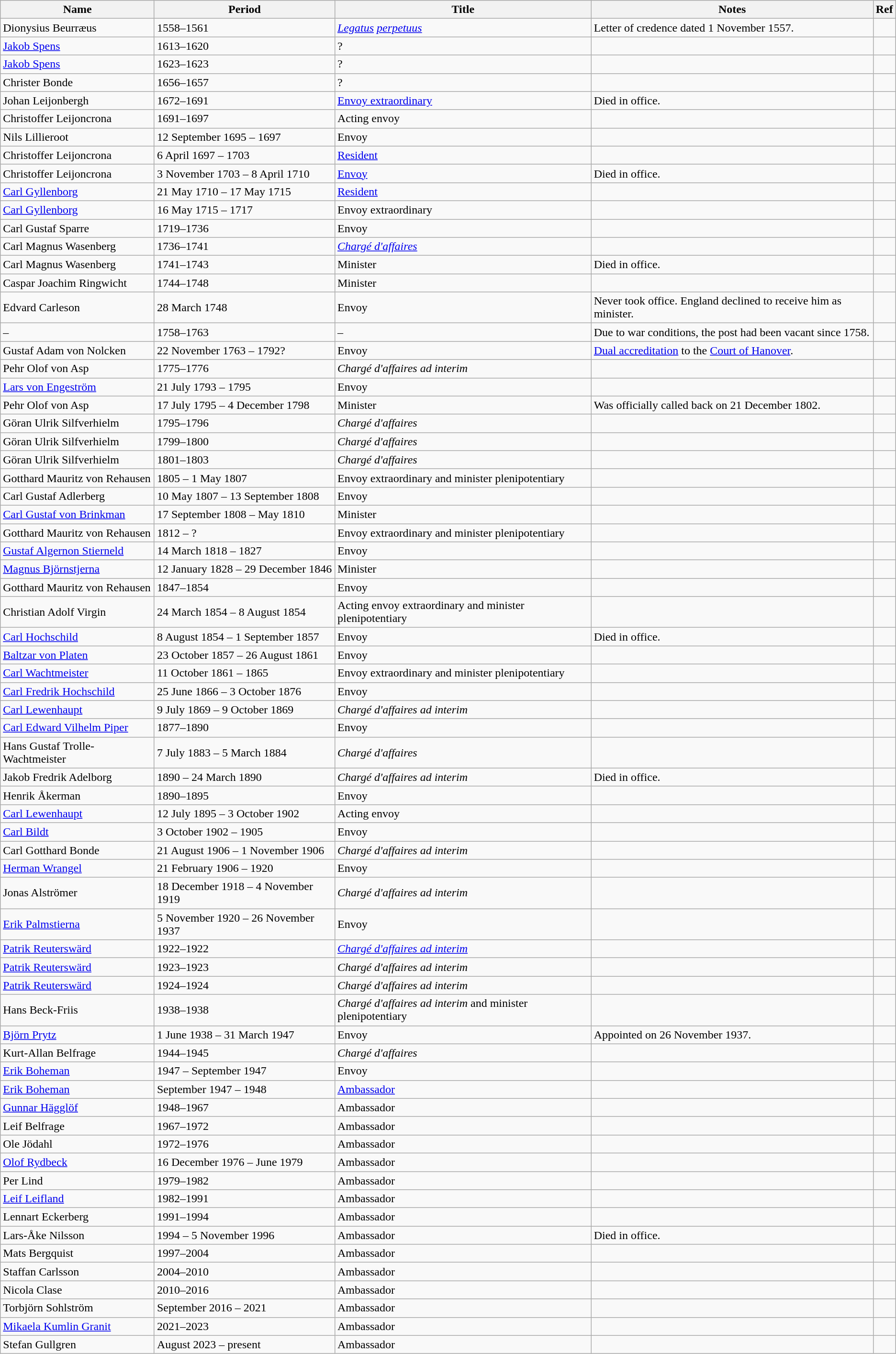<table class="wikitable">
<tr>
<th>Name</th>
<th>Period</th>
<th>Title</th>
<th>Notes</th>
<th>Ref</th>
</tr>
<tr>
<td>Dionysius Beurræus</td>
<td>1558–1561</td>
<td><em><a href='#'>Legatus</a> <a href='#'>perpetuus</a></em></td>
<td>Letter of credence dated 1 November 1557.</td>
<td></td>
</tr>
<tr>
<td><a href='#'>Jakob Spens</a></td>
<td>1613–1620</td>
<td>?</td>
<td></td>
<td></td>
</tr>
<tr>
<td><a href='#'>Jakob Spens</a></td>
<td>1623–1623</td>
<td>?</td>
<td></td>
<td></td>
</tr>
<tr>
<td>Christer Bonde</td>
<td>1656–1657</td>
<td>?</td>
<td></td>
<td></td>
</tr>
<tr>
<td>Johan Leijonbergh</td>
<td>1672–1691</td>
<td><a href='#'>Envoy extraordinary</a></td>
<td>Died in office.</td>
<td></td>
</tr>
<tr>
<td>Christoffer Leijoncrona</td>
<td>1691–1697</td>
<td>Acting envoy</td>
<td></td>
<td></td>
</tr>
<tr>
<td>Nils Lillieroot</td>
<td>12 September 1695 – 1697</td>
<td>Envoy</td>
<td></td>
<td></td>
</tr>
<tr>
<td>Christoffer Leijoncrona</td>
<td>6 April 1697 – 1703</td>
<td><a href='#'>Resident</a></td>
<td></td>
<td></td>
</tr>
<tr>
<td>Christoffer Leijoncrona</td>
<td>3 November 1703 – 8 April 1710</td>
<td><a href='#'>Envoy</a></td>
<td>Died in office.</td>
<td></td>
</tr>
<tr>
<td><a href='#'>Carl Gyllenborg</a></td>
<td>21 May 1710 – 17 May 1715</td>
<td><a href='#'>Resident</a></td>
<td></td>
<td></td>
</tr>
<tr>
<td><a href='#'>Carl Gyllenborg</a></td>
<td>16 May 1715 – 1717</td>
<td>Envoy extraordinary</td>
<td></td>
<td></td>
</tr>
<tr>
<td>Carl Gustaf Sparre</td>
<td>1719–1736</td>
<td>Envoy</td>
<td></td>
<td></td>
</tr>
<tr>
<td>Carl Magnus Wasenberg</td>
<td>1736–1741</td>
<td><em><a href='#'>Chargé d'affaires</a></em></td>
<td></td>
<td></td>
</tr>
<tr>
<td>Carl Magnus Wasenberg</td>
<td>1741–1743</td>
<td>Minister</td>
<td>Died in office.</td>
<td></td>
</tr>
<tr>
<td>Caspar Joachim Ringwicht</td>
<td>1744–1748</td>
<td>Minister</td>
<td></td>
<td></td>
</tr>
<tr>
<td>Edvard Carleson</td>
<td>28 March 1748</td>
<td>Envoy</td>
<td>Never took office. England declined to receive him as minister.</td>
<td></td>
</tr>
<tr>
<td>–</td>
<td>1758–1763</td>
<td>–</td>
<td>Due to war conditions, the post had been vacant since 1758.</td>
<td></td>
</tr>
<tr>
<td>Gustaf Adam von Nolcken</td>
<td>22 November 1763 – 1792?</td>
<td>Envoy</td>
<td><a href='#'>Dual accreditation</a> to the <a href='#'>Court of Hanover</a>.</td>
<td></td>
</tr>
<tr>
<td>Pehr Olof von Asp</td>
<td>1775–1776</td>
<td><em>Chargé d'affaires ad interim</em></td>
<td></td>
<td></td>
</tr>
<tr>
<td><a href='#'>Lars von Engeström</a></td>
<td>21 July 1793 – 1795</td>
<td>Envoy</td>
<td></td>
<td></td>
</tr>
<tr>
<td>Pehr Olof von Asp</td>
<td>17 July 1795 – 4 December 1798</td>
<td>Minister</td>
<td>Was officially called back on 21 December 1802.</td>
<td></td>
</tr>
<tr>
<td>Göran Ulrik Silfverhielm</td>
<td>1795–1796</td>
<td><em>Chargé d'affaires</em></td>
<td></td>
<td></td>
</tr>
<tr>
<td>Göran Ulrik Silfverhielm</td>
<td>1799–1800</td>
<td><em>Chargé d'affaires</em></td>
<td></td>
<td></td>
</tr>
<tr>
<td>Göran Ulrik Silfverhielm</td>
<td>1801–1803</td>
<td><em>Chargé d'affaires</em></td>
<td></td>
<td></td>
</tr>
<tr>
<td>Gotthard Mauritz von Rehausen</td>
<td>1805 – 1 May 1807</td>
<td>Envoy extraordinary and minister plenipotentiary</td>
<td></td>
<td></td>
</tr>
<tr>
<td>Carl Gustaf Adlerberg</td>
<td>10 May 1807 – 13 September 1808</td>
<td>Envoy</td>
<td></td>
<td></td>
</tr>
<tr>
<td><a href='#'>Carl Gustaf von Brinkman</a></td>
<td>17 September 1808 – May 1810</td>
<td>Minister</td>
<td></td>
<td></td>
</tr>
<tr>
<td>Gotthard Mauritz von Rehausen</td>
<td>1812 – ?</td>
<td>Envoy extraordinary and minister plenipotentiary</td>
<td></td>
<td></td>
</tr>
<tr>
<td><a href='#'>Gustaf Algernon Stierneld</a></td>
<td>14 March 1818 – 1827</td>
<td>Envoy</td>
<td></td>
<td></td>
</tr>
<tr>
<td><a href='#'>Magnus Björnstjerna</a></td>
<td>12 January 1828 – 29 December 1846</td>
<td>Minister</td>
<td></td>
<td></td>
</tr>
<tr>
<td>Gotthard Mauritz von Rehausen</td>
<td>1847–1854</td>
<td>Envoy</td>
<td></td>
<td></td>
</tr>
<tr>
<td>Christian Adolf Virgin</td>
<td>24 March 1854 – 8 August 1854</td>
<td>Acting envoy extraordinary and minister plenipotentiary</td>
<td></td>
<td></td>
</tr>
<tr>
<td><a href='#'>Carl Hochschild</a></td>
<td>8 August 1854 – 1 September 1857</td>
<td>Envoy</td>
<td>Died in office.</td>
<td></td>
</tr>
<tr>
<td><a href='#'>Baltzar von Platen</a></td>
<td>23 October 1857 – 26 August 1861</td>
<td>Envoy</td>
<td></td>
<td></td>
</tr>
<tr>
<td><a href='#'>Carl Wachtmeister</a></td>
<td>11 October 1861 – 1865</td>
<td>Envoy extraordinary and minister plenipotentiary</td>
<td></td>
<td></td>
</tr>
<tr>
<td><a href='#'>Carl Fredrik Hochschild</a></td>
<td>25 June 1866 – 3 October 1876</td>
<td>Envoy</td>
<td></td>
<td></td>
</tr>
<tr>
<td><a href='#'>Carl Lewenhaupt</a></td>
<td>9 July 1869 – 9 October 1869</td>
<td><em>Chargé d'affaires ad interim</em></td>
<td></td>
<td></td>
</tr>
<tr>
<td><a href='#'>Carl Edward Vilhelm Piper</a></td>
<td>1877–1890</td>
<td>Envoy</td>
<td></td>
<td></td>
</tr>
<tr>
<td>Hans Gustaf Trolle-Wachtmeister</td>
<td>7 July 1883 – 5 March 1884</td>
<td><em>Chargé d'affaires</em></td>
<td></td>
<td></td>
</tr>
<tr>
<td>Jakob Fredrik Adelborg</td>
<td>1890 – 24 March 1890</td>
<td><em>Chargé d'affaires ad interim</em></td>
<td>Died in office.</td>
<td></td>
</tr>
<tr>
<td>Henrik Åkerman</td>
<td>1890–1895</td>
<td>Envoy</td>
<td></td>
<td></td>
</tr>
<tr>
<td><a href='#'>Carl Lewenhaupt</a></td>
<td>12 July 1895 – 3 October 1902</td>
<td>Acting envoy</td>
<td></td>
<td></td>
</tr>
<tr>
<td><a href='#'>Carl Bildt</a></td>
<td>3 October 1902 – 1905</td>
<td>Envoy</td>
<td></td>
<td></td>
</tr>
<tr>
<td>Carl Gotthard Bonde</td>
<td>21 August 1906 – 1 November 1906</td>
<td><em>Chargé d'affaires ad interim</em></td>
<td></td>
<td></td>
</tr>
<tr>
<td><a href='#'>Herman Wrangel</a></td>
<td>21 February 1906 – 1920</td>
<td>Envoy</td>
<td></td>
<td></td>
</tr>
<tr>
<td>Jonas Alströmer</td>
<td>18 December 1918 – 4 November 1919</td>
<td><em>Chargé d'affaires ad interim</em></td>
<td></td>
<td></td>
</tr>
<tr>
<td><a href='#'>Erik Palmstierna</a></td>
<td>5 November 1920 – 26 November 1937</td>
<td>Envoy</td>
<td></td>
<td></td>
</tr>
<tr>
<td><a href='#'>Patrik Reuterswärd</a></td>
<td>1922–1922</td>
<td><em><a href='#'>Chargé d'affaires ad interim</a></em></td>
<td></td>
<td></td>
</tr>
<tr>
<td><a href='#'>Patrik Reuterswärd</a></td>
<td>1923–1923</td>
<td><em>Chargé d'affaires ad interim</em></td>
<td></td>
<td></td>
</tr>
<tr>
<td><a href='#'>Patrik Reuterswärd</a></td>
<td>1924–1924</td>
<td><em>Chargé d'affaires ad interim</em></td>
<td></td>
<td></td>
</tr>
<tr>
<td>Hans Beck-Friis</td>
<td>1938–1938</td>
<td><em>Chargé d'affaires ad interim</em> and minister plenipotentiary</td>
<td></td>
<td></td>
</tr>
<tr>
<td><a href='#'>Björn Prytz</a></td>
<td>1 June 1938 – 31 March 1947</td>
<td>Envoy</td>
<td>Appointed on 26 November 1937.</td>
<td></td>
</tr>
<tr>
<td>Kurt-Allan Belfrage</td>
<td>1944–1945</td>
<td><em>Chargé d'affaires</em></td>
<td></td>
<td></td>
</tr>
<tr>
<td><a href='#'>Erik Boheman</a></td>
<td>1947 – September 1947</td>
<td>Envoy</td>
<td></td>
<td></td>
</tr>
<tr>
<td><a href='#'>Erik Boheman</a></td>
<td>September 1947 – 1948</td>
<td><a href='#'>Ambassador</a></td>
<td></td>
<td></td>
</tr>
<tr>
<td><a href='#'>Gunnar Hägglöf</a></td>
<td>1948–1967</td>
<td>Ambassador</td>
<td></td>
<td></td>
</tr>
<tr>
<td>Leif Belfrage</td>
<td>1967–1972</td>
<td>Ambassador</td>
<td></td>
<td></td>
</tr>
<tr>
<td>Ole Jödahl</td>
<td>1972–1976</td>
<td>Ambassador</td>
<td></td>
<td></td>
</tr>
<tr>
<td><a href='#'>Olof Rydbeck</a></td>
<td>16 December 1976 – June 1979</td>
<td>Ambassador</td>
<td></td>
<td></td>
</tr>
<tr>
<td>Per Lind</td>
<td>1979–1982</td>
<td>Ambassador</td>
<td></td>
<td></td>
</tr>
<tr>
<td><a href='#'>Leif Leifland</a></td>
<td>1982–1991</td>
<td>Ambassador</td>
<td></td>
<td></td>
</tr>
<tr>
<td>Lennart Eckerberg</td>
<td>1991–1994</td>
<td>Ambassador</td>
<td></td>
<td></td>
</tr>
<tr>
<td>Lars-Åke Nilsson</td>
<td>1994 – 5 November 1996</td>
<td>Ambassador</td>
<td>Died in office.</td>
<td></td>
</tr>
<tr>
<td>Mats Bergquist</td>
<td>1997–2004</td>
<td>Ambassador</td>
<td></td>
<td></td>
</tr>
<tr>
<td>Staffan Carlsson</td>
<td>2004–2010</td>
<td>Ambassador</td>
<td></td>
<td></td>
</tr>
<tr>
<td>Nicola Clase</td>
<td>2010–2016</td>
<td>Ambassador</td>
<td></td>
<td></td>
</tr>
<tr>
<td>Torbjörn Sohlström</td>
<td>September 2016 – 2021</td>
<td>Ambassador</td>
<td></td>
<td></td>
</tr>
<tr>
<td><a href='#'>Mikaela Kumlin Granit</a></td>
<td>2021–2023</td>
<td>Ambassador</td>
<td></td>
<td></td>
</tr>
<tr>
<td>Stefan Gullgren</td>
<td>August 2023 – present</td>
<td>Ambassador</td>
<td></td>
<td></td>
</tr>
</table>
